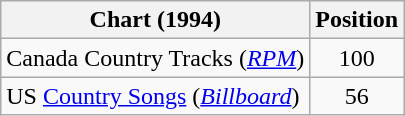<table class="wikitable sortable">
<tr>
<th scope="col">Chart (1994)</th>
<th scope="col">Position</th>
</tr>
<tr>
<td>Canada Country Tracks (<em><a href='#'>RPM</a></em>)</td>
<td align="center">100</td>
</tr>
<tr>
<td>US <a href='#'>Country Songs</a> (<em><a href='#'>Billboard</a></em>)</td>
<td align="center">56</td>
</tr>
</table>
